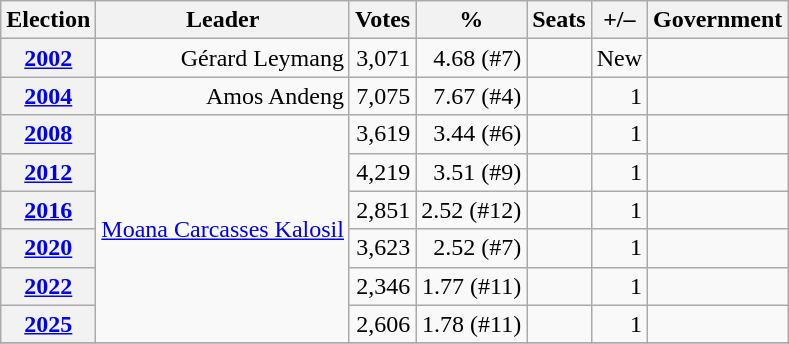<table class="wikitable" style="text-align:right">
<tr>
<th>Election</th>
<th>Leader</th>
<th>Votes</th>
<th>%</th>
<th>Seats</th>
<th>+/–</th>
<th>Government</th>
</tr>
<tr>
<th><a href='#'>2002</a></th>
<td>Gérard Leymang</td>
<td>3,071</td>
<td>4.68 (#7)</td>
<td></td>
<td>New</td>
<td></td>
</tr>
<tr>
<th><a href='#'>2004</a></th>
<td>Amos Andeng</td>
<td>7,075</td>
<td>7.67 (#4)</td>
<td></td>
<td> 1</td>
<td></td>
</tr>
<tr>
<th><a href='#'>2008</a></th>
<td rowspan=6><a href='#'>Moana Carcasses Kalosil</a></td>
<td>3,619</td>
<td>3.44 (#6)</td>
<td></td>
<td> 1</td>
<td></td>
</tr>
<tr>
<th><a href='#'>2012</a></th>
<td>4,219</td>
<td>3.51 (#9)</td>
<td></td>
<td> 1</td>
<td></td>
</tr>
<tr>
<th><a href='#'>2016</a></th>
<td>2,851</td>
<td>2.52 (#12)</td>
<td></td>
<td> 1</td>
<td></td>
</tr>
<tr>
<th><a href='#'>2020</a></th>
<td>3,623</td>
<td>2.52 (#7)</td>
<td></td>
<td> 1</td>
<td></td>
</tr>
<tr>
<th><a href='#'>2022</a></th>
<td>2,346</td>
<td>1.77 (#11)</td>
<td></td>
<td> 1</td>
<td></td>
</tr>
<tr>
<th><a href='#'>2025</a></th>
<td>2,606</td>
<td>1.78 (#11)</td>
<td></td>
<td> 1</td>
<td></td>
</tr>
<tr>
</tr>
</table>
